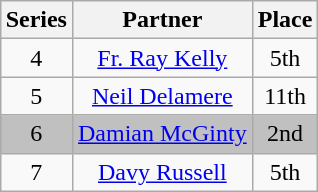<table class="wikitable sortable" style="margin:auto; text-align:center;">
<tr>
<th>Series</th>
<th>Partner</th>
<th>Place</th>
</tr>
<tr>
<td>4</td>
<td><a href='#'>Fr. Ray Kelly</a></td>
<td>5th</td>
</tr>
<tr>
<td>5</td>
<td><a href='#'>Neil Delamere</a></td>
<td>11th</td>
</tr>
<tr style="background:Silver;">
<td>6</td>
<td><a href='#'>Damian McGinty</a></td>
<td>2nd</td>
</tr>
<tr>
<td>7</td>
<td><a href='#'>Davy Russell</a></td>
<td>5th</td>
</tr>
</table>
